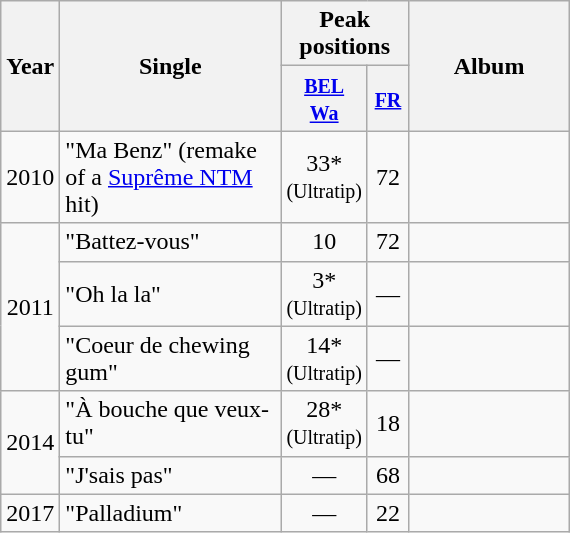<table class="wikitable">
<tr>
<th rowspan="2" style="text-align:center; width:10px;">Year</th>
<th rowspan="2" style="text-align:center; width:140px;">Single</th>
<th style="text-align:center;" colspan="2">Peak positions</th>
<th rowspan="2" style="text-align:center; width:100px;">Album</th>
</tr>
<tr>
<th width="20"><small><a href='#'>BEL <br>Wa</a></small><br></th>
<th width="20"><small><a href='#'>FR</a></small><br></th>
</tr>
<tr>
<td style="text-align:center;">2010</td>
<td>"Ma Benz" (remake of a <a href='#'>Suprême NTM</a> hit)</td>
<td style="text-align:center;">33*<br><small>(Ultratip)</small></td>
<td style="text-align:center;">72<br></td>
<td style="text-align:center;"></td>
</tr>
<tr>
<td style="text-align:center;" rowspan="3">2011</td>
<td>"Battez-vous"</td>
<td style="text-align:center;">10</td>
<td style="text-align:center;">72</td>
<td style="text-align:center;"></td>
</tr>
<tr>
<td>"Oh la la"</td>
<td style="text-align:center;">3*<br><small>(Ultratip)</small></td>
<td style="text-align:center;">—</td>
<td style="text-align:center;"></td>
</tr>
<tr>
<td>"Coeur de chewing gum"</td>
<td style="text-align:center;">14*<br><small>(Ultratip)</small></td>
<td style="text-align:center;">—</td>
<td style="text-align:center;"></td>
</tr>
<tr>
<td style="text-align:center;" rowspan="2">2014</td>
<td>"À bouche que veux-tu"</td>
<td style="text-align:center;">28*<br><small>(Ultratip)</small></td>
<td style="text-align:center;">18</td>
<td style="text-align:center;"></td>
</tr>
<tr>
<td>"J'sais pas"</td>
<td style="text-align:center;">—</td>
<td style="text-align:center;">68</td>
<td style="text-align:center;"></td>
</tr>
<tr>
<td style="text-align:center;">2017</td>
<td>"Palladium"</td>
<td style="text-align:center;">—</td>
<td style="text-align:center;">22<br></td>
<td style="text-align:center;"></td>
</tr>
</table>
